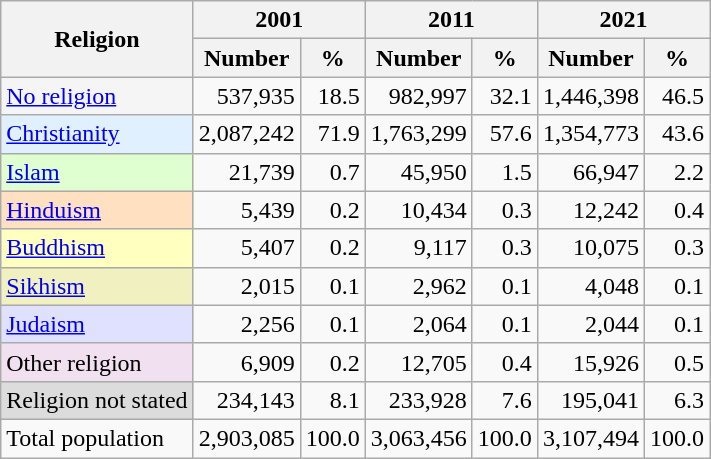<table class="wikitable">
<tr>
<th rowspan="2">Religion</th>
<th colspan="2">2001</th>
<th colspan="2">2011</th>
<th colspan="2">2021</th>
</tr>
<tr>
<th>Number</th>
<th>%</th>
<th>Number</th>
<th>%</th>
<th>Number</th>
<th>%</th>
</tr>
<tr>
<td style="background:#F5F5F5;"><a href='#'>No religion</a></td>
<td align=right>537,935</td>
<td align=right>18.5</td>
<td align=right>982,997</td>
<td align=right>32.1</td>
<td align=right>1,446,398</td>
<td align=right>46.5</td>
</tr>
<tr>
<td style="background:#E0F0FF;"><a href='#'>Christianity</a></td>
<td align=right>2,087,242</td>
<td align=right>71.9</td>
<td align=right>1,763,299</td>
<td align=right>57.6</td>
<td align=right>1,354,773</td>
<td align=right>43.6</td>
</tr>
<tr>
<td style="background:#E0FFD0;"><a href='#'>Islam</a></td>
<td align=right>21,739</td>
<td align=right>0.7</td>
<td align=right>45,950</td>
<td align=right>1.5</td>
<td align=right>66,947</td>
<td align=right>2.2</td>
</tr>
<tr>
<td style="background:#FFE0C0;"><a href='#'>Hinduism</a></td>
<td align=right>5,439</td>
<td align=right>0.2</td>
<td align=right>10,434</td>
<td align=right>0.3</td>
<td align=right>12,242</td>
<td align=right>0.4</td>
</tr>
<tr>
<td style="background:#FFFFC0;"><a href='#'>Buddhism</a></td>
<td align=right>5,407</td>
<td align=right>0.2</td>
<td align=right>9,117</td>
<td align=right>0.3</td>
<td align=right>10,075</td>
<td align=right>0.3</td>
</tr>
<tr>
<td style="background:#F0F0C0;"><a href='#'>Sikhism</a></td>
<td align=right>2,015</td>
<td align=right>0.1</td>
<td align=right>2,962</td>
<td align=right>0.1</td>
<td align=right>4,048</td>
<td align=right>0.1</td>
</tr>
<tr>
<td style="background:#E0E0FF;"><a href='#'>Judaism</a></td>
<td align=right>2,256</td>
<td align=right>0.1</td>
<td align=right>2,064</td>
<td align=right>0.1</td>
<td align=right>2,044</td>
<td align=right>0.1</td>
</tr>
<tr>
<td style="background:#F0E0F0;">Other religion</td>
<td align=right>6,909</td>
<td align=right>0.2</td>
<td align=right>12,705</td>
<td align=right>0.4</td>
<td align=right>15,926</td>
<td align=right>0.5</td>
</tr>
<tr>
<td style="background:#DCDCDC;">Religion not stated</td>
<td align=right>234,143</td>
<td align=right>8.1</td>
<td align=right>233,928</td>
<td align=right>7.6</td>
<td align=right>195,041</td>
<td align=right>6.3</td>
</tr>
<tr>
<td>Total population</td>
<td align=right>2,903,085</td>
<td align=right>100.0</td>
<td align=right>3,063,456</td>
<td align=right>100.0</td>
<td align=right>3,107,494</td>
<td align=right>100.0</td>
</tr>
</table>
